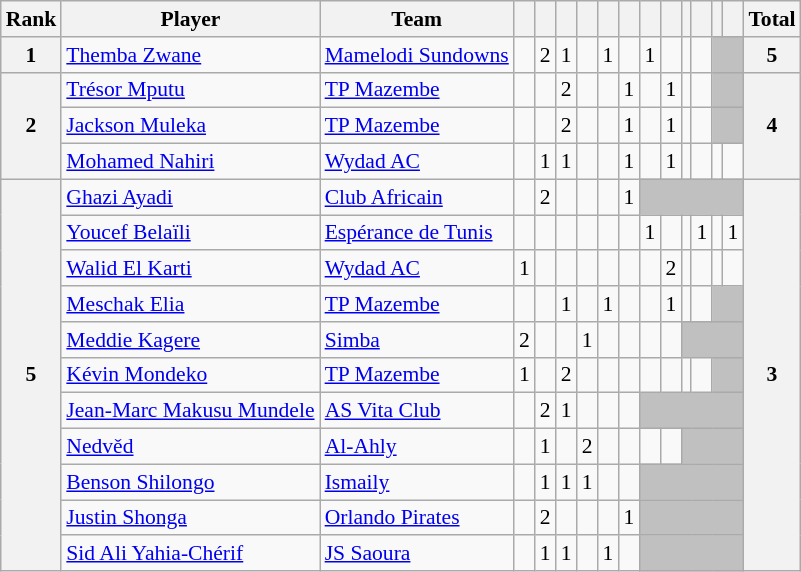<table class="wikitable" style="text-align:center; font-size:90%">
<tr>
<th>Rank</th>
<th>Player</th>
<th>Team</th>
<th></th>
<th></th>
<th></th>
<th></th>
<th></th>
<th></th>
<th></th>
<th></th>
<th></th>
<th></th>
<th></th>
<th></th>
<th>Total</th>
</tr>
<tr>
<th>1</th>
<td align=left> <a href='#'>Themba Zwane</a></td>
<td align=left> <a href='#'>Mamelodi Sundowns</a></td>
<td></td>
<td>2</td>
<td>1</td>
<td></td>
<td>1</td>
<td></td>
<td>1</td>
<td></td>
<td></td>
<td></td>
<td bgcolor="silver" colspan=2></td>
<th>5</th>
</tr>
<tr>
<th rowspan=3>2</th>
<td align=left> <a href='#'>Trésor Mputu</a></td>
<td align=left> <a href='#'>TP Mazembe</a></td>
<td></td>
<td></td>
<td>2</td>
<td></td>
<td></td>
<td>1</td>
<td></td>
<td>1</td>
<td></td>
<td></td>
<td bgcolor="silver" colspan=2></td>
<th rowspan=3>4</th>
</tr>
<tr>
<td align=left> <a href='#'>Jackson Muleka</a></td>
<td align=left> <a href='#'>TP Mazembe</a></td>
<td></td>
<td></td>
<td>2</td>
<td></td>
<td></td>
<td>1</td>
<td></td>
<td>1</td>
<td></td>
<td></td>
<td bgcolor="silver" colspan=2></td>
</tr>
<tr>
<td align=left> <a href='#'>Mohamed Nahiri</a></td>
<td align=left> <a href='#'>Wydad AC</a></td>
<td></td>
<td>1</td>
<td>1</td>
<td></td>
<td></td>
<td>1</td>
<td></td>
<td>1</td>
<td></td>
<td></td>
<td></td>
<td></td>
</tr>
<tr>
<th rowspan=11>5</th>
<td align=left> <a href='#'>Ghazi Ayadi</a></td>
<td align=left> <a href='#'>Club Africain</a></td>
<td></td>
<td>2</td>
<td></td>
<td></td>
<td></td>
<td>1</td>
<td bgcolor="silver" colspan=6></td>
<th rowspan=11>3</th>
</tr>
<tr>
<td align=left> <a href='#'>Youcef Belaïli</a></td>
<td align=left> <a href='#'>Espérance de Tunis</a></td>
<td></td>
<td></td>
<td></td>
<td></td>
<td></td>
<td></td>
<td>1</td>
<td></td>
<td></td>
<td>1</td>
<td></td>
<td>1</td>
</tr>
<tr>
<td align=left> <a href='#'>Walid El Karti</a></td>
<td align=left> <a href='#'>Wydad AC</a></td>
<td>1</td>
<td></td>
<td></td>
<td></td>
<td></td>
<td></td>
<td></td>
<td>2</td>
<td></td>
<td></td>
<td></td>
<td></td>
</tr>
<tr>
<td align=left> <a href='#'>Meschak Elia</a></td>
<td align=left> <a href='#'>TP Mazembe</a></td>
<td></td>
<td></td>
<td>1</td>
<td></td>
<td>1</td>
<td></td>
<td></td>
<td>1</td>
<td></td>
<td></td>
<td bgcolor="silver" colspan=2></td>
</tr>
<tr>
<td align=left> <a href='#'>Meddie Kagere</a></td>
<td align=left> <a href='#'>Simba</a></td>
<td>2</td>
<td></td>
<td></td>
<td>1</td>
<td></td>
<td></td>
<td></td>
<td></td>
<td bgcolor="silver" colspan=4></td>
</tr>
<tr>
<td align=left> <a href='#'>Kévin Mondeko</a></td>
<td align=left> <a href='#'>TP Mazembe</a></td>
<td>1</td>
<td></td>
<td>2</td>
<td></td>
<td></td>
<td></td>
<td></td>
<td></td>
<td></td>
<td></td>
<td bgcolor="silver" colspan=2></td>
</tr>
<tr>
<td align=left> <a href='#'>Jean-Marc Makusu Mundele</a></td>
<td align=left> <a href='#'>AS Vita Club</a></td>
<td></td>
<td>2</td>
<td>1</td>
<td></td>
<td></td>
<td></td>
<td bgcolor="silver" colspan=6></td>
</tr>
<tr>
<td align=left> <a href='#'>Nedvěd</a></td>
<td align=left> <a href='#'>Al-Ahly</a></td>
<td></td>
<td>1</td>
<td></td>
<td>2</td>
<td></td>
<td></td>
<td></td>
<td></td>
<td bgcolor="silver" colspan=4></td>
</tr>
<tr>
<td align=left> <a href='#'>Benson Shilongo</a></td>
<td align=left> <a href='#'>Ismaily</a></td>
<td></td>
<td>1</td>
<td>1</td>
<td>1</td>
<td></td>
<td></td>
<td bgcolor="silver" colspan=6></td>
</tr>
<tr>
<td align=left> <a href='#'>Justin Shonga</a></td>
<td align=left> <a href='#'>Orlando Pirates</a></td>
<td></td>
<td>2</td>
<td></td>
<td></td>
<td></td>
<td>1</td>
<td bgcolor="silver" colspan=6></td>
</tr>
<tr>
<td align=left> <a href='#'>Sid Ali Yahia-Chérif</a></td>
<td align=left> <a href='#'>JS Saoura</a></td>
<td></td>
<td>1</td>
<td>1</td>
<td></td>
<td>1</td>
<td></td>
<td bgcolor="silver" colspan=6></td>
</tr>
</table>
